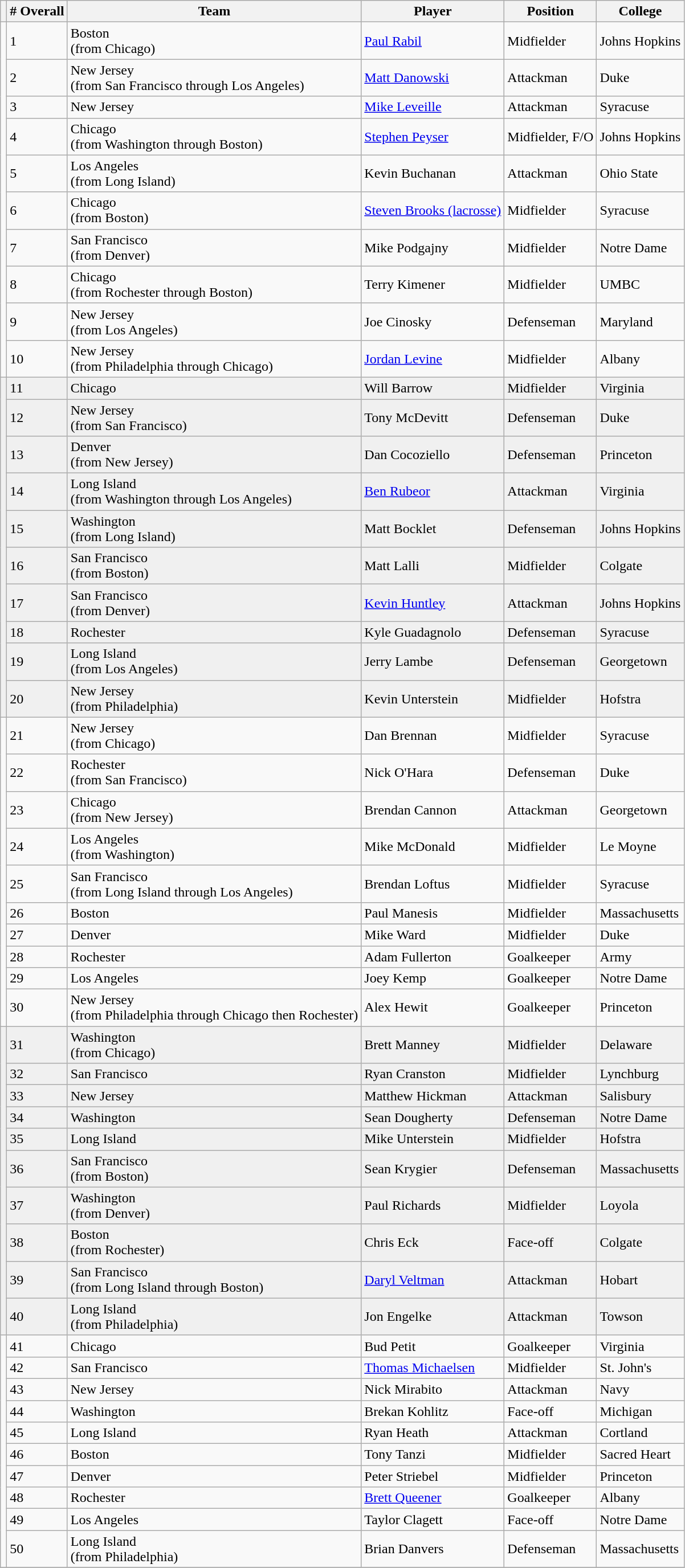<table class= wikitable>
<tr>
<th></th>
<th># Overall</th>
<th>Team</th>
<th>Player</th>
<th>Position</th>
<th>College</th>
</tr>
<tr>
<td rowspan=10></td>
<td>1</td>
<td>Boston<br>(from Chicago)</td>
<td><a href='#'>Paul Rabil</a></td>
<td>Midfielder</td>
<td>Johns Hopkins</td>
</tr>
<tr>
<td>2</td>
<td>New Jersey<br>(from San Francisco through Los Angeles)</td>
<td><a href='#'>Matt Danowski</a></td>
<td>Attackman</td>
<td>Duke</td>
</tr>
<tr>
<td>3</td>
<td>New Jersey</td>
<td><a href='#'>Mike Leveille</a></td>
<td>Attackman</td>
<td>Syracuse</td>
</tr>
<tr>
<td>4</td>
<td>Chicago<br>(from Washington through Boston)</td>
<td><a href='#'>Stephen Peyser</a></td>
<td>Midfielder, F/O</td>
<td>Johns Hopkins</td>
</tr>
<tr>
<td>5</td>
<td>Los Angeles<br>(from Long Island)</td>
<td>Kevin Buchanan</td>
<td>Attackman</td>
<td>Ohio State</td>
</tr>
<tr>
<td>6</td>
<td>Chicago<br>(from Boston)</td>
<td><a href='#'>Steven Brooks (lacrosse)</a></td>
<td>Midfielder</td>
<td>Syracuse</td>
</tr>
<tr>
<td>7</td>
<td>San Francisco<br>(from Denver)</td>
<td>Mike Podgajny</td>
<td>Midfielder</td>
<td>Notre Dame</td>
</tr>
<tr>
<td>8</td>
<td>Chicago<br>(from Rochester through Boston)</td>
<td>Terry Kimener</td>
<td>Midfielder</td>
<td>UMBC</td>
</tr>
<tr>
<td>9</td>
<td>New Jersey<br>(from Los Angeles)</td>
<td>Joe Cinosky</td>
<td>Defenseman</td>
<td>Maryland</td>
</tr>
<tr>
<td>10</td>
<td>New Jersey<br>(from Philadelphia through Chicago)</td>
<td><a href='#'>Jordan Levine</a></td>
<td>Midfielder</td>
<td>Albany</td>
</tr>
<tr bgcolor="#f0f0f0">
<td rowspan=10></td>
<td>11</td>
<td>Chicago</td>
<td>Will Barrow</td>
<td>Midfielder</td>
<td>Virginia</td>
</tr>
<tr bgcolor="#f0f0f0">
<td>12</td>
<td>New Jersey<br>(from San Francisco)</td>
<td>Tony McDevitt</td>
<td>Defenseman</td>
<td>Duke</td>
</tr>
<tr bgcolor="#f0f0f0">
<td>13</td>
<td>Denver<br>(from New Jersey)</td>
<td>Dan Cocoziello</td>
<td>Defenseman</td>
<td>Princeton</td>
</tr>
<tr bgcolor="#f0f0f0">
<td>14</td>
<td>Long Island<br>(from Washington through Los Angeles)</td>
<td><a href='#'>Ben Rubeor</a></td>
<td>Attackman</td>
<td>Virginia</td>
</tr>
<tr bgcolor="#f0f0f0">
<td>15</td>
<td>Washington<br>(from Long Island)</td>
<td>Matt Bocklet</td>
<td>Defenseman</td>
<td>Johns Hopkins</td>
</tr>
<tr bgcolor="#f0f0f0">
<td>16</td>
<td>San Francisco<br>(from Boston)</td>
<td>Matt Lalli</td>
<td>Midfielder</td>
<td>Colgate</td>
</tr>
<tr bgcolor="#f0f0f0">
<td>17</td>
<td>San Francisco<br>(from Denver)</td>
<td><a href='#'>Kevin Huntley</a></td>
<td>Attackman</td>
<td>Johns Hopkins</td>
</tr>
<tr bgcolor="#f0f0f0">
<td>18</td>
<td>Rochester</td>
<td>Kyle Guadagnolo</td>
<td>Defenseman</td>
<td>Syracuse</td>
</tr>
<tr bgcolor="#f0f0f0">
<td>19</td>
<td>Long Island<br>(from Los Angeles)</td>
<td>Jerry Lambe</td>
<td>Defenseman</td>
<td>Georgetown</td>
</tr>
<tr bgcolor="#f0f0f0">
<td>20</td>
<td>New Jersey<br>(from Philadelphia)</td>
<td>Kevin Unterstein</td>
<td>Midfielder</td>
<td>Hofstra</td>
</tr>
<tr>
<td rowspan=10></td>
<td>21</td>
<td>New Jersey<br>(from Chicago)</td>
<td>Dan Brennan</td>
<td>Midfielder</td>
<td>Syracuse</td>
</tr>
<tr>
<td>22</td>
<td>Rochester<br>(from San Francisco)</td>
<td>Nick O'Hara</td>
<td>Defenseman</td>
<td>Duke</td>
</tr>
<tr>
<td>23</td>
<td>Chicago<br>(from New Jersey)</td>
<td>Brendan Cannon</td>
<td>Attackman</td>
<td>Georgetown</td>
</tr>
<tr>
<td>24</td>
<td>Los Angeles<br>(from Washington)</td>
<td>Mike McDonald</td>
<td>Midfielder</td>
<td>Le Moyne</td>
</tr>
<tr |>
<td>25</td>
<td>San Francisco<br>(from Long Island through Los Angeles)</td>
<td>Brendan Loftus</td>
<td>Midfielder</td>
<td>Syracuse</td>
</tr>
<tr>
<td>26</td>
<td>Boston</td>
<td>Paul Manesis</td>
<td>Midfielder</td>
<td>Massachusetts</td>
</tr>
<tr>
<td>27</td>
<td>Denver</td>
<td>Mike Ward</td>
<td>Midfielder</td>
<td>Duke</td>
</tr>
<tr>
<td>28</td>
<td>Rochester</td>
<td>Adam Fullerton</td>
<td>Goalkeeper</td>
<td>Army</td>
</tr>
<tr>
<td>29</td>
<td>Los Angeles</td>
<td>Joey Kemp</td>
<td>Goalkeeper</td>
<td>Notre Dame</td>
</tr>
<tr>
<td>30</td>
<td>New Jersey<br>(from Philadelphia through Chicago then Rochester)</td>
<td>Alex Hewit</td>
<td>Goalkeeper</td>
<td>Princeton</td>
</tr>
<tr bgcolor="#f0f0f0">
<td rowspan=10></td>
<td>31</td>
<td>Washington<br>(from Chicago)</td>
<td>Brett Manney</td>
<td>Midfielder</td>
<td>Delaware</td>
</tr>
<tr bgcolor="#f0f0f0">
<td>32</td>
<td>San Francisco</td>
<td>Ryan Cranston</td>
<td>Midfielder</td>
<td>Lynchburg</td>
</tr>
<tr bgcolor="#f0f0f0">
<td>33</td>
<td>New Jersey</td>
<td>Matthew Hickman</td>
<td>Attackman</td>
<td>Salisbury</td>
</tr>
<tr bgcolor="#f0f0f0">
<td>34</td>
<td>Washington</td>
<td>Sean Dougherty</td>
<td>Defenseman</td>
<td>Notre Dame</td>
</tr>
<tr bgcolor="#f0f0f0">
<td>35</td>
<td>Long Island</td>
<td>Mike Unterstein</td>
<td>Midfielder</td>
<td>Hofstra</td>
</tr>
<tr bgcolor="#f0f0f0">
<td>36</td>
<td>San Francisco<br>(from Boston)</td>
<td>Sean Krygier</td>
<td>Defenseman</td>
<td>Massachusetts</td>
</tr>
<tr bgcolor="#f0f0f0">
<td>37</td>
<td>Washington<br>(from Denver)</td>
<td>Paul Richards</td>
<td>Midfielder</td>
<td>Loyola</td>
</tr>
<tr bgcolor="#f0f0f0">
<td>38</td>
<td>Boston<br>(from Rochester)</td>
<td>Chris Eck</td>
<td>Face-off</td>
<td>Colgate</td>
</tr>
<tr bgcolor="#f0f0f0">
<td>39</td>
<td>San Francisco<br>(from Long Island through Boston)</td>
<td><a href='#'>Daryl Veltman</a></td>
<td>Attackman</td>
<td>Hobart</td>
</tr>
<tr bgcolor="#f0f0f0">
<td>40</td>
<td>Long Island<br>(from Philadelphia)</td>
<td>Jon Engelke</td>
<td>Attackman</td>
<td>Towson</td>
</tr>
<tr>
<td rowspan=10></td>
<td>41</td>
<td>Chicago</td>
<td>Bud Petit</td>
<td>Goalkeeper</td>
<td>Virginia</td>
</tr>
<tr>
<td>42</td>
<td>San Francisco</td>
<td><a href='#'>Thomas Michaelsen</a></td>
<td>Midfielder</td>
<td>St. John's</td>
</tr>
<tr>
<td>43</td>
<td>New Jersey</td>
<td>Nick Mirabito</td>
<td>Attackman</td>
<td>Navy</td>
</tr>
<tr>
<td>44</td>
<td>Washington</td>
<td>Brekan Kohlitz</td>
<td>Face-off</td>
<td>Michigan</td>
</tr>
<tr>
<td>45</td>
<td>Long Island</td>
<td>Ryan Heath</td>
<td>Attackman</td>
<td>Cortland</td>
</tr>
<tr>
<td>46</td>
<td>Boston</td>
<td>Tony Tanzi</td>
<td>Midfielder</td>
<td>Sacred Heart</td>
</tr>
<tr>
<td>47</td>
<td>Denver</td>
<td>Peter Striebel</td>
<td>Midfielder</td>
<td>Princeton</td>
</tr>
<tr>
<td>48</td>
<td>Rochester</td>
<td><a href='#'>Brett Queener</a></td>
<td>Goalkeeper</td>
<td>Albany</td>
</tr>
<tr>
<td>49</td>
<td>Los Angeles</td>
<td>Taylor Clagett</td>
<td>Face-off</td>
<td>Notre Dame</td>
</tr>
<tr>
<td>50</td>
<td>Long Island<br>(from Philadelphia)</td>
<td>Brian Danvers</td>
<td>Defenseman</td>
<td>Massachusetts</td>
</tr>
<tr>
</tr>
</table>
